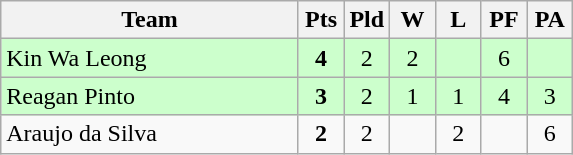<table class="wikitable" style="text-align:center">
<tr>
<th>Team</th>
<th style="width:8%">Pts</th>
<th style="width:8%">Pld</th>
<th style="width:8%">W</th>
<th style="width:8%">L</th>
<th style="width:8%">PF</th>
<th style="width:8%">PA</th>
</tr>
<tr style="background:#ccffcc">
<td align="left"> Kin Wa Leong</td>
<td><strong>4</strong></td>
<td>2</td>
<td>2</td>
<td></td>
<td>6</td>
<td></td>
</tr>
<tr style="background:#ccffcc">
<td align="left"> Reagan Pinto</td>
<td><strong>3</strong></td>
<td>2</td>
<td>1</td>
<td>1</td>
<td>4</td>
<td>3</td>
</tr>
<tr>
<td align="left"> Araujo da Silva</td>
<td><strong>2</strong></td>
<td>2</td>
<td></td>
<td>2</td>
<td></td>
<td>6</td>
</tr>
</table>
